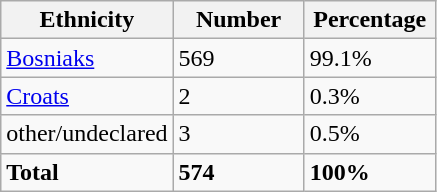<table class="wikitable">
<tr>
<th width="100px">Ethnicity</th>
<th width="80px">Number</th>
<th width="80px">Percentage</th>
</tr>
<tr>
<td><a href='#'>Bosniaks</a></td>
<td>569</td>
<td>99.1%</td>
</tr>
<tr>
<td><a href='#'>Croats</a></td>
<td>2</td>
<td>0.3%</td>
</tr>
<tr>
<td>other/undeclared</td>
<td>3</td>
<td>0.5%</td>
</tr>
<tr>
<td><strong>Total</strong></td>
<td><strong>574</strong></td>
<td><strong>100%</strong></td>
</tr>
</table>
